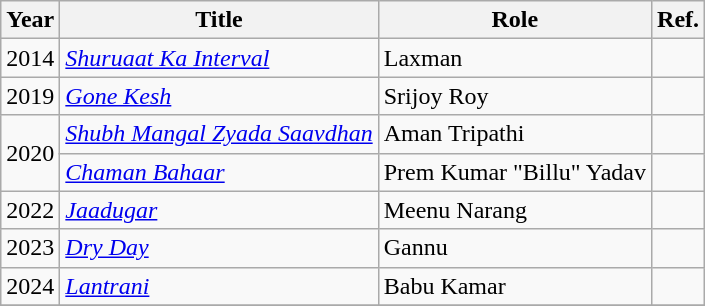<table class="wikitable">
<tr>
<th>Year</th>
<th>Title</th>
<th>Role</th>
<th>Ref.</th>
</tr>
<tr>
<td>2014</td>
<td><em><a href='#'>Shuruaat Ka Interval</a></em></td>
<td>Laxman</td>
<td></td>
</tr>
<tr>
<td>2019</td>
<td><em><a href='#'>Gone Kesh</a></em></td>
<td>Srijoy Roy</td>
<td></td>
</tr>
<tr>
<td rowspan="2">2020</td>
<td><em><a href='#'>Shubh Mangal Zyada Saavdhan</a></em></td>
<td>Aman Tripathi</td>
<td></td>
</tr>
<tr>
<td><em><a href='#'>Chaman Bahaar</a></em></td>
<td>Prem Kumar "Billu" Yadav</td>
<td></td>
</tr>
<tr>
<td>2022</td>
<td><em><a href='#'>Jaadugar</a></em></td>
<td>Meenu Narang</td>
<td></td>
</tr>
<tr>
<td>2023</td>
<td><em><a href='#'>Dry Day</a></em></td>
<td>Gannu</td>
<td></td>
</tr>
<tr>
<td>2024</td>
<td><em><a href='#'>Lantrani</a></em></td>
<td>Babu Kamar</td>
<td></td>
</tr>
<tr>
</tr>
</table>
